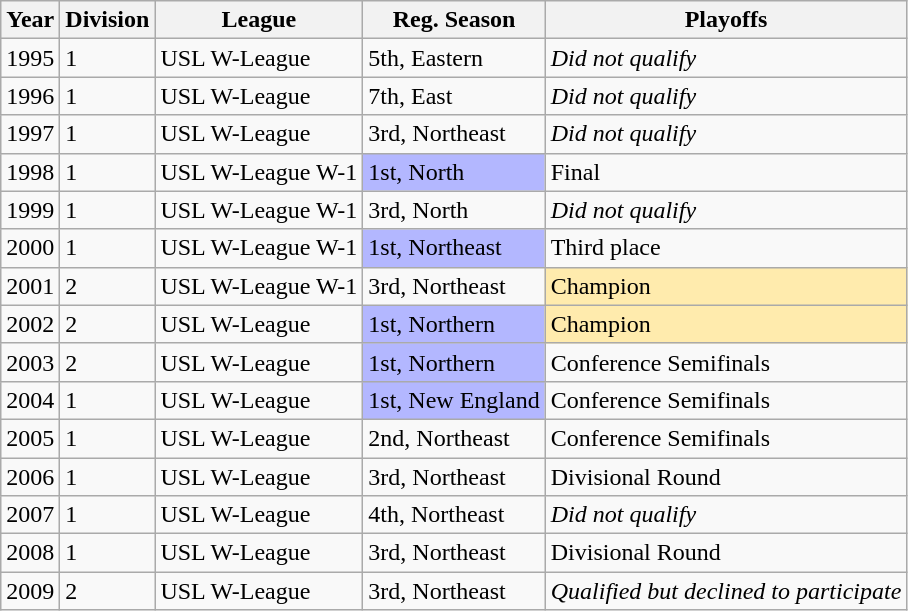<table class="wikitable">
<tr>
<th>Year</th>
<th>Division</th>
<th>League</th>
<th>Reg. Season</th>
<th>Playoffs</th>
</tr>
<tr>
<td>1995</td>
<td>1</td>
<td>USL W-League</td>
<td>5th, Eastern</td>
<td><em>Did not qualify</em></td>
</tr>
<tr>
<td>1996</td>
<td>1</td>
<td>USL W-League</td>
<td>7th, East</td>
<td><em>Did not qualify</em></td>
</tr>
<tr>
<td>1997</td>
<td>1</td>
<td>USL W-League</td>
<td>3rd, Northeast</td>
<td><em>Did not qualify</em></td>
</tr>
<tr>
<td>1998</td>
<td>1</td>
<td>USL W-League W-1</td>
<td bgcolor="B3B7FF">1st, North</td>
<td>Final</td>
</tr>
<tr>
<td>1999</td>
<td>1</td>
<td>USL W-League W-1</td>
<td>3rd, North</td>
<td><em>Did not qualify</em></td>
</tr>
<tr>
<td>2000</td>
<td>1</td>
<td>USL W-League W-1</td>
<td bgcolor="B3B7FF">1st, Northeast</td>
<td>Third place</td>
</tr>
<tr>
<td>2001</td>
<td>2</td>
<td>USL W-League W-1</td>
<td>3rd, Northeast</td>
<td bgcolor="FFEBAD">Champion</td>
</tr>
<tr>
<td>2002</td>
<td>2</td>
<td>USL W-League</td>
<td bgcolor="B3B7FF">1st, Northern</td>
<td bgcolor="FFEBAD">Champion</td>
</tr>
<tr>
<td>2003</td>
<td>2</td>
<td>USL W-League</td>
<td bgcolor="B3B7FF">1st, Northern</td>
<td>Conference Semifinals</td>
</tr>
<tr>
<td>2004</td>
<td>1</td>
<td>USL W-League</td>
<td bgcolor="B3B7FF">1st, New England</td>
<td>Conference Semifinals</td>
</tr>
<tr>
<td>2005</td>
<td>1</td>
<td>USL W-League</td>
<td>2nd, Northeast</td>
<td>Conference Semifinals</td>
</tr>
<tr>
<td>2006</td>
<td>1</td>
<td>USL W-League</td>
<td>3rd, Northeast</td>
<td>Divisional Round</td>
</tr>
<tr>
<td>2007</td>
<td>1</td>
<td>USL W-League</td>
<td>4th, Northeast</td>
<td><em>Did not qualify</em></td>
</tr>
<tr>
<td>2008</td>
<td>1</td>
<td>USL W-League</td>
<td>3rd, Northeast</td>
<td>Divisional Round</td>
</tr>
<tr>
<td>2009</td>
<td>2</td>
<td>USL W-League</td>
<td>3rd, Northeast</td>
<td><em>Qualified but declined to participate</em></td>
</tr>
</table>
